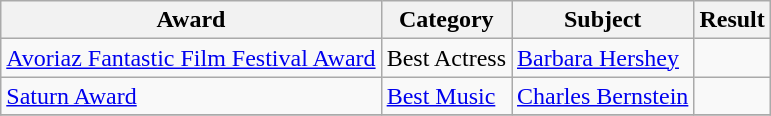<table class="wikitable">
<tr>
<th>Award</th>
<th>Category</th>
<th>Subject</th>
<th>Result</th>
</tr>
<tr>
<td><a href='#'>Avoriaz Fantastic Film Festival Award</a></td>
<td>Best Actress</td>
<td><a href='#'>Barbara Hershey</a></td>
<td></td>
</tr>
<tr>
<td><a href='#'>Saturn Award</a></td>
<td><a href='#'>Best Music</a></td>
<td><a href='#'>Charles Bernstein</a></td>
<td></td>
</tr>
<tr>
</tr>
</table>
